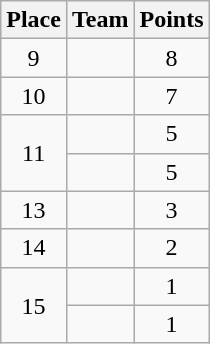<table class="wikitable" style="text-align:center; padding-bottom:0;">
<tr>
<th>Place</th>
<th style="text-align:left;">Team</th>
<th>Points</th>
</tr>
<tr>
<td>9</td>
<td align=left></td>
<td>8</td>
</tr>
<tr>
<td>10</td>
<td align=left></td>
<td>7</td>
</tr>
<tr>
<td rowspan=2>11</td>
<td align=left></td>
<td>5</td>
</tr>
<tr>
<td align=left></td>
<td>5</td>
</tr>
<tr>
<td>13</td>
<td align=left></td>
<td>3</td>
</tr>
<tr>
<td>14</td>
<td align=left></td>
<td>2</td>
</tr>
<tr>
<td rowspan=2>15</td>
<td align=left></td>
<td>1</td>
</tr>
<tr>
<td align=left></td>
<td>1</td>
</tr>
</table>
